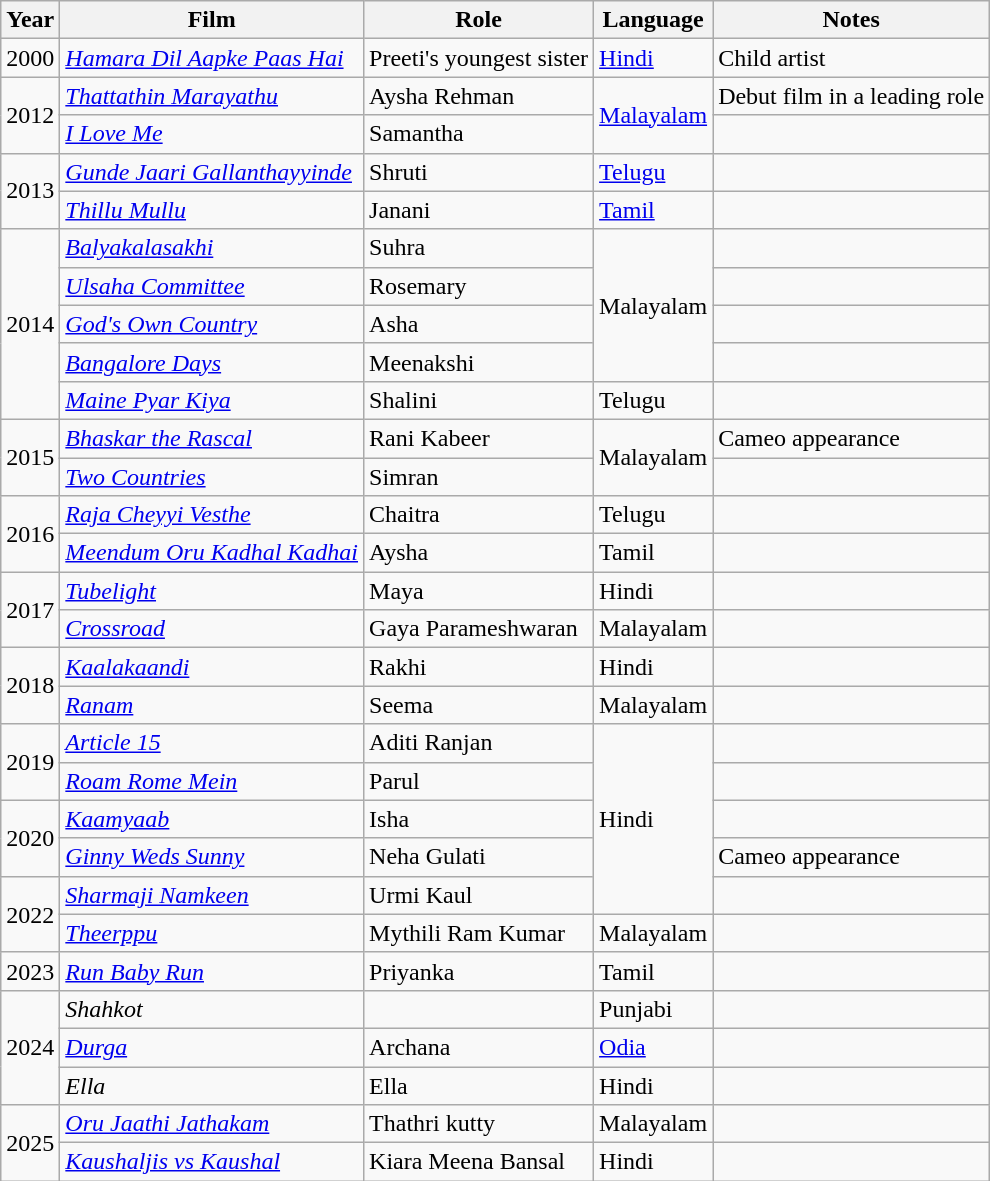<table class="wikitable sortable">
<tr>
<th>Year</th>
<th>Film</th>
<th>Role</th>
<th>Language</th>
<th class="unsortable">Notes</th>
</tr>
<tr>
<td>2000</td>
<td><em><a href='#'>Hamara Dil Aapke Paas Hai</a></em></td>
<td>Preeti's youngest sister</td>
<td><a href='#'>Hindi</a></td>
<td>Child artist</td>
</tr>
<tr>
<td rowspan="2">2012</td>
<td><em><a href='#'>Thattathin Marayathu</a></em></td>
<td>Aysha Rehman</td>
<td rowspan="2"><a href='#'>Malayalam</a></td>
<td>Debut film in a leading role</td>
</tr>
<tr>
<td><em><a href='#'>I Love Me</a></em></td>
<td>Samantha</td>
<td></td>
</tr>
<tr>
<td rowspan="2">2013</td>
<td><em><a href='#'>Gunde Jaari Gallanthayyinde</a></em></td>
<td>Shruti</td>
<td><a href='#'>Telugu</a></td>
<td></td>
</tr>
<tr>
<td><em><a href='#'>Thillu Mullu</a></em></td>
<td>Janani</td>
<td><a href='#'>Tamil</a></td>
<td></td>
</tr>
<tr>
<td rowspan="5">2014</td>
<td><em><a href='#'>Balyakalasakhi</a></em></td>
<td>Suhra</td>
<td rowspan="4">Malayalam</td>
<td></td>
</tr>
<tr>
<td><em><a href='#'>Ulsaha Committee</a></em></td>
<td>Rosemary</td>
<td></td>
</tr>
<tr>
<td><em><a href='#'>God's Own Country</a></em></td>
<td>Asha</td>
<td></td>
</tr>
<tr>
<td><em><a href='#'>Bangalore Days</a></em></td>
<td>Meenakshi</td>
<td></td>
</tr>
<tr>
<td><em><a href='#'>Maine Pyar Kiya</a></em></td>
<td>Shalini</td>
<td>Telugu</td>
<td></td>
</tr>
<tr>
<td rowspan="2">2015</td>
<td><em><a href='#'>Bhaskar the Rascal</a></em></td>
<td>Rani Kabeer</td>
<td rowspan="2">Malayalam</td>
<td>Cameo appearance</td>
</tr>
<tr>
<td><em><a href='#'>Two Countries</a></em></td>
<td>Simran</td>
<td></td>
</tr>
<tr>
<td rowspan="2">2016</td>
<td><em><a href='#'>Raja Cheyyi Vesthe</a></em></td>
<td>Chaitra</td>
<td>Telugu</td>
<td></td>
</tr>
<tr>
<td><em><a href='#'>Meendum Oru Kadhal Kadhai</a></em></td>
<td>Aysha</td>
<td>Tamil</td>
<td></td>
</tr>
<tr>
<td rowspan="2">2017</td>
<td><em><a href='#'>Tubelight</a></em></td>
<td>Maya</td>
<td>Hindi</td>
<td></td>
</tr>
<tr>
<td><em><a href='#'>Crossroad</a></em></td>
<td>Gaya Parameshwaran</td>
<td>Malayalam</td>
<td></td>
</tr>
<tr>
<td rowspan="2">2018</td>
<td><em><a href='#'>Kaalakaandi</a> </em></td>
<td>Rakhi</td>
<td>Hindi</td>
<td></td>
</tr>
<tr>
<td><em><a href='#'>Ranam</a></em></td>
<td>Seema</td>
<td>Malayalam</td>
<td></td>
</tr>
<tr>
<td Rowspan=2>2019</td>
<td><em><a href='#'>Article 15</a></em></td>
<td>Aditi Ranjan</td>
<td rowspan="5">Hindi</td>
<td></td>
</tr>
<tr>
<td><em><a href='#'>Roam Rome Mein</a></em></td>
<td>Parul</td>
<td></td>
</tr>
<tr>
<td rowspan="2">2020</td>
<td><em><a href='#'>Kaamyaab</a></em></td>
<td>Isha</td>
<td></td>
</tr>
<tr>
<td><em><a href='#'>Ginny Weds Sunny</a></em></td>
<td>Neha Gulati</td>
<td>Cameo appearance</td>
</tr>
<tr>
<td rowspan=2>2022</td>
<td><em><a href='#'>Sharmaji Namkeen</a></em></td>
<td>Urmi Kaul</td>
<td></td>
</tr>
<tr>
<td><em><a href='#'>Theerppu</a></em></td>
<td>Mythili Ram Kumar</td>
<td>Malayalam</td>
<td></td>
</tr>
<tr>
<td rowspan = "1">2023</td>
<td><em><a href='#'>Run Baby Run</a></em></td>
<td>Priyanka</td>
<td>Tamil</td>
<td></td>
</tr>
<tr>
<td rowspan = "3">2024</td>
<td><em>Shahkot</em></td>
<td></td>
<td>Punjabi</td>
<td></td>
</tr>
<tr>
<td><em><a href='#'>Durga</a></em></td>
<td>Archana</td>
<td><a href='#'> Odia</a></td>
<td></td>
</tr>
<tr>
<td><em>Ella</em></td>
<td>Ella</td>
<td>Hindi</td>
<td></td>
</tr>
<tr>
<td rowspan="2">2025</td>
<td><em><a href='#'>Oru Jaathi Jathakam</a></em></td>
<td>Thathri kutty</td>
<td>Malayalam</td>
<td></td>
</tr>
<tr>
<td><em><a href='#'>Kaushaljis vs Kaushal</a></em></td>
<td>Kiara Meena Bansal</td>
<td>Hindi</td>
<td></td>
</tr>
</table>
